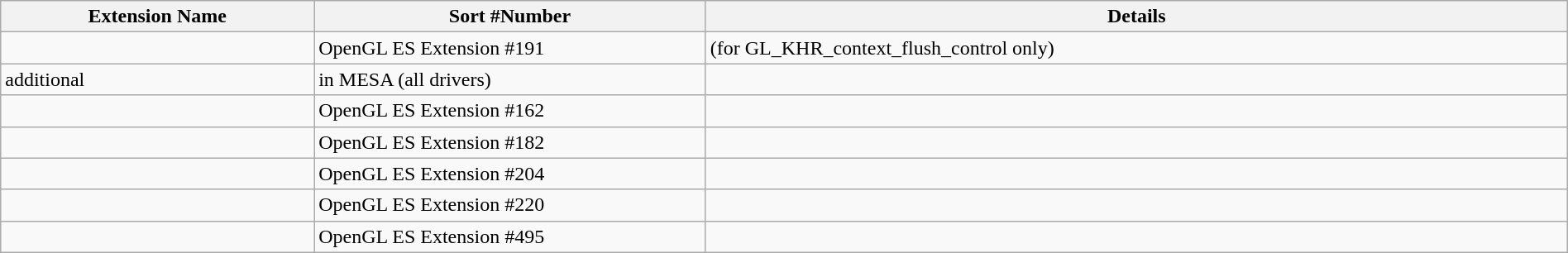<table class="wikitable" style="width: 100%">
<tr>
<th scope="col" style="width: 20%">Extension Name</th>
<th scope="col" style="width: 25%">Sort #Number</th>
<th scope="col">Details</th>
</tr>
<tr>
<td></td>
<td>OpenGL ES Extension #191</td>
<td>(for GL_KHR_context_flush_control only)</td>
</tr>
<tr>
<td>additional</td>
<td>in MESA (all drivers)</td>
<td></td>
</tr>
<tr>
<td></td>
<td>OpenGL ES Extension #162</td>
<td></td>
</tr>
<tr>
<td></td>
<td>OpenGL ES Extension #182</td>
<td></td>
</tr>
<tr>
<td></td>
<td>OpenGL ES Extension #204</td>
<td></td>
</tr>
<tr>
<td></td>
<td>OpenGL ES Extension #220</td>
<td></td>
</tr>
<tr>
<td></td>
<td>OpenGL ES Extension #495</td>
<td></td>
</tr>
</table>
